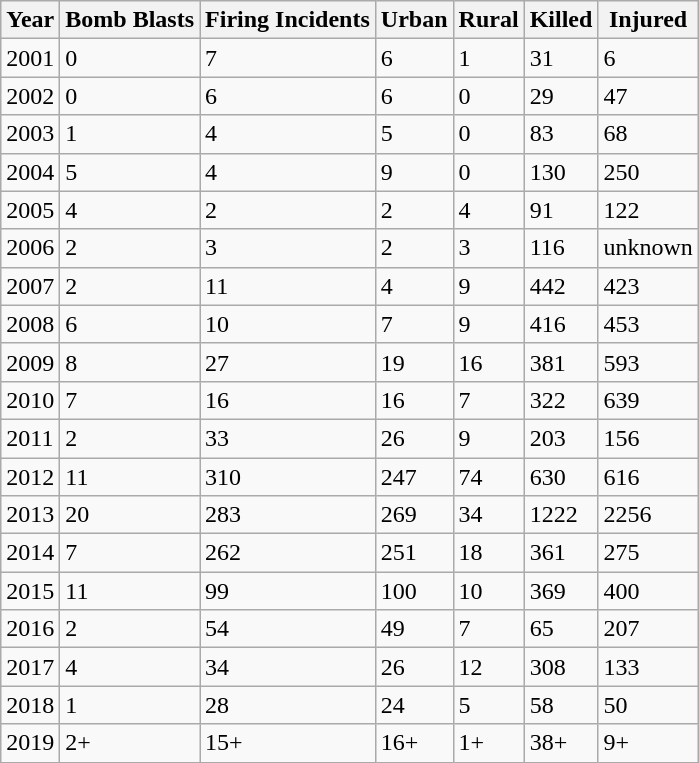<table class="wikitable">
<tr>
<th>Year</th>
<th>Bomb Blasts</th>
<th>Firing Incidents</th>
<th>Urban</th>
<th>Rural</th>
<th>Killed</th>
<th>Injured</th>
</tr>
<tr>
<td>2001</td>
<td>0</td>
<td>7</td>
<td>6</td>
<td>1</td>
<td>31</td>
<td>6</td>
</tr>
<tr>
<td>2002</td>
<td>0</td>
<td>6</td>
<td>6</td>
<td>0</td>
<td>29</td>
<td>47</td>
</tr>
<tr>
<td>2003</td>
<td>1</td>
<td>4</td>
<td>5</td>
<td>0</td>
<td>83</td>
<td>68</td>
</tr>
<tr>
<td>2004</td>
<td>5</td>
<td>4</td>
<td>9</td>
<td>0</td>
<td>130</td>
<td>250</td>
</tr>
<tr>
<td>2005</td>
<td>4</td>
<td>2</td>
<td>2</td>
<td>4</td>
<td>91</td>
<td>122</td>
</tr>
<tr>
<td>2006</td>
<td>2</td>
<td>3</td>
<td>2</td>
<td>3</td>
<td>116</td>
<td>unknown</td>
</tr>
<tr>
<td>2007</td>
<td>2</td>
<td>11</td>
<td>4</td>
<td>9</td>
<td>442</td>
<td>423</td>
</tr>
<tr>
<td>2008</td>
<td>6</td>
<td>10</td>
<td>7</td>
<td>9</td>
<td>416</td>
<td>453</td>
</tr>
<tr>
<td>2009</td>
<td>8</td>
<td>27</td>
<td>19</td>
<td>16</td>
<td>381</td>
<td>593</td>
</tr>
<tr>
<td>2010</td>
<td>7</td>
<td>16</td>
<td>16</td>
<td>7</td>
<td>322</td>
<td>639</td>
</tr>
<tr>
<td>2011</td>
<td>2</td>
<td>33</td>
<td>26</td>
<td>9</td>
<td>203</td>
<td>156</td>
</tr>
<tr>
<td>2012</td>
<td>11</td>
<td>310</td>
<td>247</td>
<td>74</td>
<td>630</td>
<td>616</td>
</tr>
<tr>
<td>2013</td>
<td>20</td>
<td>283</td>
<td>269</td>
<td>34</td>
<td>1222</td>
<td>2256</td>
</tr>
<tr>
<td>2014</td>
<td>7</td>
<td>262</td>
<td>251</td>
<td>18</td>
<td>361</td>
<td>275</td>
</tr>
<tr>
<td>2015</td>
<td>11</td>
<td>99</td>
<td>100</td>
<td>10</td>
<td>369</td>
<td>400</td>
</tr>
<tr>
<td>2016</td>
<td>2</td>
<td>54</td>
<td>49</td>
<td>7</td>
<td>65</td>
<td>207</td>
</tr>
<tr>
<td>2017</td>
<td>4</td>
<td>34</td>
<td>26</td>
<td>12</td>
<td>308</td>
<td>133</td>
</tr>
<tr>
<td>2018</td>
<td>1</td>
<td>28</td>
<td>24</td>
<td>5</td>
<td>58</td>
<td>50</td>
</tr>
<tr>
<td>2019</td>
<td>2+</td>
<td>15+</td>
<td>16+</td>
<td>1+</td>
<td>38+</td>
<td>9+</td>
</tr>
</table>
